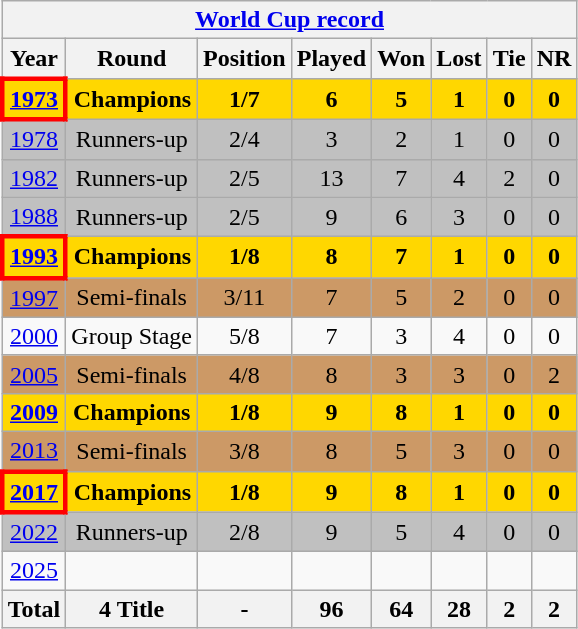<table class="wikitable" style="text-align: center;">
<tr>
<th colspan=8><a href='#'>World Cup record</a></th>
</tr>
<tr>
<th>Year</th>
<th>Round</th>
<th>Position</th>
<th>Played</th>
<th>Won</th>
<th>Lost</th>
<th>Tie</th>
<th>NR</th>
</tr>
<tr style="background:gold">
<td style="border: 3px solid red"> <strong><a href='#'>1973</a></strong></td>
<td><strong>Champions</strong></td>
<td><strong>1/7</strong></td>
<td><strong>6</strong></td>
<td><strong>5</strong></td>
<td><strong>1</strong></td>
<td><strong>0</strong></td>
<td><strong>0</strong></td>
</tr>
<tr style="background:silver">
<td> <a href='#'>1978</a></td>
<td>Runners-up</td>
<td>2/4</td>
<td>3</td>
<td>2</td>
<td>1</td>
<td>0</td>
<td>0</td>
</tr>
<tr style="background:silver">
<td> <a href='#'>1982</a></td>
<td>Runners-up</td>
<td>2/5</td>
<td>13</td>
<td>7</td>
<td>4</td>
<td>2</td>
<td>0</td>
</tr>
<tr style="background:silver">
<td> <a href='#'>1988</a></td>
<td>Runners-up</td>
<td>2/5</td>
<td>9</td>
<td>6</td>
<td>3</td>
<td>0</td>
<td>0</td>
</tr>
<tr style="background:gold">
<td style="border: 3px solid red"> <strong><a href='#'>1993</a></strong></td>
<td><strong>Champions</strong></td>
<td><strong>1/8</strong></td>
<td><strong>8</strong></td>
<td><strong>7</strong></td>
<td><strong>1</strong></td>
<td><strong>0</strong></td>
<td><strong>0</strong></td>
</tr>
<tr style="background:#cc9966">
<td> <a href='#'>1997</a></td>
<td>Semi-finals</td>
<td>3/11</td>
<td>7</td>
<td>5</td>
<td>2</td>
<td>0</td>
<td>0</td>
</tr>
<tr>
<td> <a href='#'>2000</a></td>
<td>Group Stage</td>
<td>5/8</td>
<td>7</td>
<td>3</td>
<td>4</td>
<td>0</td>
<td>0</td>
</tr>
<tr style="background:#cc9966">
<td> <a href='#'>2005</a></td>
<td>Semi-finals</td>
<td>4/8</td>
<td>8</td>
<td>3</td>
<td>3</td>
<td>0</td>
<td>2</td>
</tr>
<tr style="background:gold">
<td> <strong><a href='#'>2009</a></strong></td>
<td><strong>Champions</strong></td>
<td><strong>1/8</strong></td>
<td><strong>9</strong></td>
<td><strong>8</strong></td>
<td><strong>1</strong></td>
<td><strong>0</strong></td>
<td><strong>0</strong></td>
</tr>
<tr style="background:#cc9966">
<td> <a href='#'>2013</a></td>
<td>Semi-finals</td>
<td>3/8</td>
<td>8</td>
<td>5</td>
<td>3</td>
<td>0</td>
<td>0</td>
</tr>
<tr style="background:gold;">
<td style="border: 3px solid red"> <strong><a href='#'>2017</a></strong></td>
<td><strong>Champions</strong></td>
<td><strong>1/8</strong></td>
<td><strong>9</strong></td>
<td><strong>8</strong></td>
<td><strong>1</strong></td>
<td><strong>0</strong></td>
<td><strong>0</strong></td>
</tr>
<tr style="background:silver;">
<td> <a href='#'>2022</a></td>
<td>Runners-up</td>
<td>2/8</td>
<td>9</td>
<td>5</td>
<td>4</td>
<td>0</td>
<td>0</td>
</tr>
<tr>
<td> <a href='#'>2025</a></td>
<td></td>
<td></td>
<td></td>
<td></td>
<td></td>
<td></td>
<td></td>
</tr>
<tr>
<th>Total</th>
<th>4 Title</th>
<th>-</th>
<th>96</th>
<th>64</th>
<th>28</th>
<th>2</th>
<th>2</th>
</tr>
</table>
